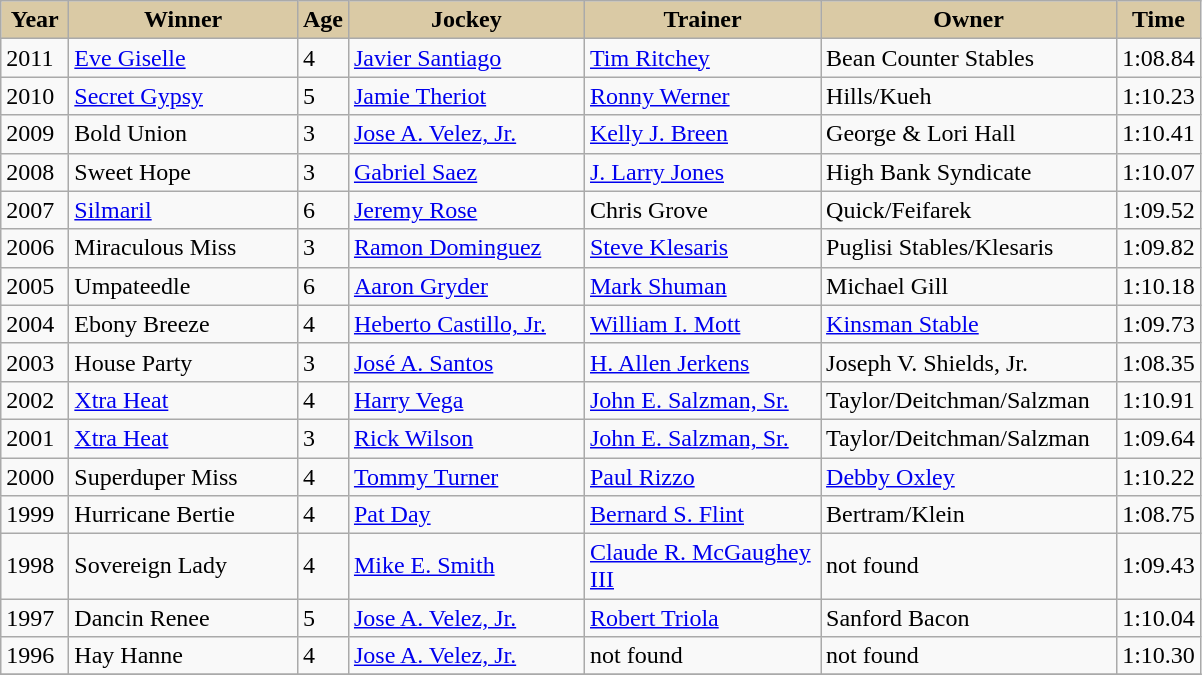<table class="wikitable sortable">
<tr>
<th style="background-color:#DACAA5; width:38px">Year<br></th>
<th style="background-color:#DACAA5; width:145px">Winner<br></th>
<th style="background-color:#DACAA5">Age<br></th>
<th style="background-color:#DACAA5; width:150px">Jockey<br></th>
<th style="background-color:#DACAA5; width:150px">Trainer<br></th>
<th style="background-color:#DACAA5; width:190px">Owner<br></th>
<th style="background-color:#DACAA5">Time<br></th>
</tr>
<tr>
<td>2011</td>
<td><a href='#'>Eve Giselle</a></td>
<td>4</td>
<td><a href='#'>Javier Santiago</a></td>
<td><a href='#'>Tim Ritchey</a></td>
<td>Bean Counter Stables</td>
<td>1:08.84</td>
</tr>
<tr>
<td>2010</td>
<td><a href='#'>Secret Gypsy</a></td>
<td>5</td>
<td><a href='#'>Jamie Theriot</a></td>
<td><a href='#'>Ronny Werner</a></td>
<td>Hills/Kueh</td>
<td>1:10.23</td>
</tr>
<tr>
<td>2009</td>
<td>Bold Union</td>
<td>3</td>
<td><a href='#'>Jose A. Velez, Jr.</a></td>
<td><a href='#'>Kelly J. Breen</a></td>
<td>George & Lori Hall</td>
<td>1:10.41</td>
</tr>
<tr>
<td>2008</td>
<td>Sweet Hope</td>
<td>3</td>
<td><a href='#'>Gabriel Saez</a></td>
<td><a href='#'>J. Larry Jones</a></td>
<td>High Bank Syndicate</td>
<td>1:10.07</td>
</tr>
<tr>
<td>2007</td>
<td><a href='#'>Silmaril</a></td>
<td>6</td>
<td><a href='#'>Jeremy Rose</a></td>
<td>Chris Grove</td>
<td>Quick/Feifarek</td>
<td>1:09.52</td>
</tr>
<tr>
<td>2006</td>
<td>Miraculous Miss</td>
<td>3</td>
<td><a href='#'>Ramon Dominguez</a></td>
<td><a href='#'>Steve Klesaris</a></td>
<td>Puglisi Stables/Klesaris</td>
<td>1:09.82</td>
</tr>
<tr>
<td>2005</td>
<td>Umpateedle</td>
<td>6</td>
<td><a href='#'>Aaron Gryder</a></td>
<td><a href='#'>Mark Shuman</a></td>
<td>Michael Gill</td>
<td>1:10.18</td>
</tr>
<tr>
<td>2004</td>
<td>Ebony Breeze</td>
<td>4</td>
<td><a href='#'>Heberto Castillo, Jr.</a></td>
<td><a href='#'>William I. Mott</a></td>
<td><a href='#'>Kinsman Stable</a></td>
<td>1:09.73</td>
</tr>
<tr>
<td>2003</td>
<td>House Party</td>
<td>3</td>
<td><a href='#'>José A. Santos</a></td>
<td><a href='#'>H. Allen Jerkens</a></td>
<td>Joseph V. Shields, Jr.</td>
<td>1:08.35</td>
</tr>
<tr>
<td>2002</td>
<td><a href='#'>Xtra Heat</a></td>
<td>4</td>
<td><a href='#'>Harry Vega</a></td>
<td><a href='#'>John E. Salzman, Sr.</a></td>
<td>Taylor/Deitchman/Salzman</td>
<td>1:10.91</td>
</tr>
<tr>
<td>2001</td>
<td><a href='#'>Xtra Heat</a></td>
<td>3</td>
<td><a href='#'>Rick Wilson</a></td>
<td><a href='#'>John E. Salzman, Sr.</a></td>
<td>Taylor/Deitchman/Salzman</td>
<td>1:09.64</td>
</tr>
<tr>
<td>2000</td>
<td>Superduper Miss</td>
<td>4</td>
<td><a href='#'>Tommy Turner</a></td>
<td><a href='#'>Paul Rizzo</a></td>
<td><a href='#'>Debby Oxley</a></td>
<td>1:10.22</td>
</tr>
<tr>
<td>1999</td>
<td>Hurricane Bertie</td>
<td>4</td>
<td><a href='#'>Pat Day</a></td>
<td><a href='#'>Bernard S. Flint</a></td>
<td>Bertram/Klein</td>
<td>1:08.75</td>
</tr>
<tr>
<td>1998</td>
<td>Sovereign Lady</td>
<td>4</td>
<td><a href='#'>Mike E. Smith</a></td>
<td><a href='#'>Claude R. McGaughey III</a></td>
<td>not found</td>
<td>1:09.43</td>
</tr>
<tr>
<td>1997</td>
<td>Dancin Renee</td>
<td>5</td>
<td><a href='#'>Jose A. Velez, Jr.</a></td>
<td><a href='#'>Robert Triola</a></td>
<td>Sanford Bacon</td>
<td>1:10.04</td>
</tr>
<tr>
<td>1996</td>
<td>Hay Hanne</td>
<td>4</td>
<td><a href='#'>Jose A. Velez, Jr.</a></td>
<td>not found</td>
<td>not found</td>
<td>1:10.30</td>
</tr>
<tr>
</tr>
</table>
